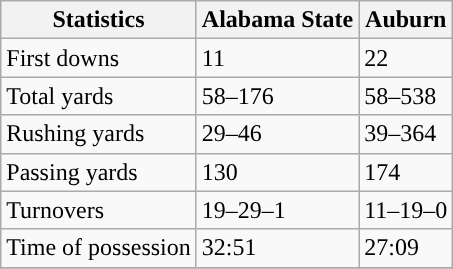<table class="wikitable">
<tr>
<th>Statistics</th>
<th>Alabama State</th>
<th>Auburn</th>
</tr>
<tr>
<td>First downs</td>
<td>11</td>
<td>22</td>
</tr>
<tr>
<td>Total yards</td>
<td>58–176</td>
<td>58–538</td>
</tr>
<tr>
<td>Rushing yards</td>
<td>29–46</td>
<td>39–364</td>
</tr>
<tr>
<td>Passing yards</td>
<td>130</td>
<td>174</td>
</tr>
<tr>
<td>Turnovers</td>
<td>19–29–1</td>
<td>11–19–0</td>
</tr>
<tr>
<td>Time of possession</td>
<td>32:51</td>
<td>27:09</td>
</tr>
<tr>
</tr>
</table>
